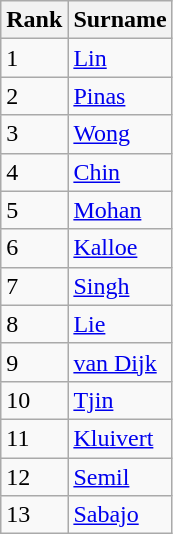<table class="wikitable">
<tr>
<th>Rank</th>
<th>Surname</th>
</tr>
<tr>
<td>1</td>
<td><a href='#'>Lin</a></td>
</tr>
<tr>
<td>2</td>
<td><a href='#'>Pinas</a></td>
</tr>
<tr>
<td>3</td>
<td><a href='#'>Wong</a></td>
</tr>
<tr>
<td>4</td>
<td><a href='#'>Chin</a></td>
</tr>
<tr>
<td>5</td>
<td><a href='#'>Mohan</a></td>
</tr>
<tr>
<td>6</td>
<td><a href='#'>Kalloe</a></td>
</tr>
<tr>
<td>7</td>
<td><a href='#'>Singh</a></td>
</tr>
<tr>
<td>8</td>
<td><a href='#'>Lie</a></td>
</tr>
<tr>
<td>9</td>
<td><a href='#'>van Dijk</a></td>
</tr>
<tr>
<td>10</td>
<td><a href='#'>Tjin</a></td>
</tr>
<tr>
<td>11</td>
<td><a href='#'>Kluivert</a></td>
</tr>
<tr>
<td>12</td>
<td><a href='#'>Semil</a></td>
</tr>
<tr>
<td>13</td>
<td><a href='#'>Sabajo</a></td>
</tr>
</table>
